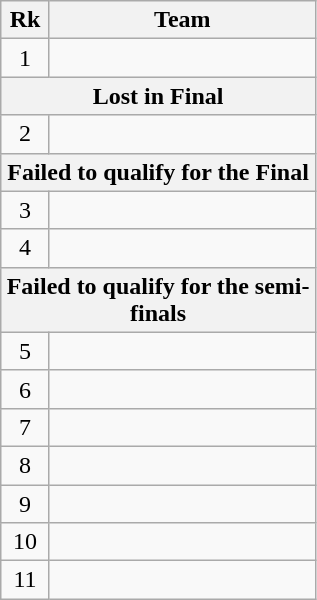<table class=wikitable style=text-align:center>
<tr>
<th width=25>Rk</th>
<th width=170>Team</th>
</tr>
<tr>
<td>1</td>
<td align=left></td>
</tr>
<tr>
<th colspan="6">Lost in Final</th>
</tr>
<tr>
<td>2</td>
<td align=left></td>
</tr>
<tr>
<th colspan="6">Failed to qualify for the Final</th>
</tr>
<tr>
<td>3</td>
<td align=left></td>
</tr>
<tr>
<td>4</td>
<td align=left></td>
</tr>
<tr>
<th colspan="6">Failed to qualify for the semi-finals</th>
</tr>
<tr>
<td>5</td>
<td align=left></td>
</tr>
<tr>
<td>6</td>
<td align=left></td>
</tr>
<tr>
<td>7</td>
<td align=left></td>
</tr>
<tr>
<td>8</td>
<td align=left></td>
</tr>
<tr>
<td>9</td>
<td align=left></td>
</tr>
<tr>
<td>10</td>
<td align=left></td>
</tr>
<tr>
<td>11</td>
<td align=left></td>
</tr>
</table>
